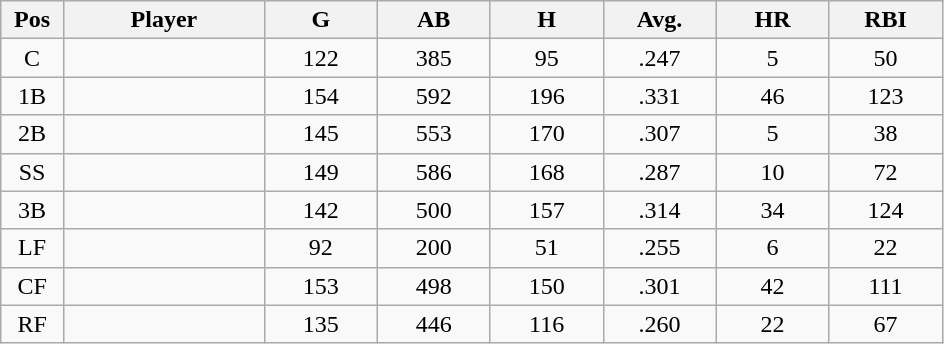<table class="wikitable sortable">
<tr>
<th bgcolor="#DDDDFF" width="5%">Pos</th>
<th bgcolor="#DDDDFF" width="16%">Player</th>
<th bgcolor="#DDDDFF" width="9%">G</th>
<th bgcolor="#DDDDFF" width="9%">AB</th>
<th bgcolor="#DDDDFF" width="9%">H</th>
<th bgcolor="#DDDDFF" width="9%">Avg.</th>
<th bgcolor="#DDDDFF" width="9%">HR</th>
<th bgcolor="#DDDDFF" width="9%">RBI</th>
</tr>
<tr align="center">
<td>C</td>
<td></td>
<td>122</td>
<td>385</td>
<td>95</td>
<td>.247</td>
<td>5</td>
<td>50</td>
</tr>
<tr align="center">
<td>1B</td>
<td></td>
<td>154</td>
<td>592</td>
<td>196</td>
<td>.331</td>
<td>46</td>
<td>123</td>
</tr>
<tr align="center">
<td>2B</td>
<td></td>
<td>145</td>
<td>553</td>
<td>170</td>
<td>.307</td>
<td>5</td>
<td>38</td>
</tr>
<tr align="center">
<td>SS</td>
<td></td>
<td>149</td>
<td>586</td>
<td>168</td>
<td>.287</td>
<td>10</td>
<td>72</td>
</tr>
<tr align="center">
<td>3B</td>
<td></td>
<td>142</td>
<td>500</td>
<td>157</td>
<td>.314</td>
<td>34</td>
<td>124</td>
</tr>
<tr align="center">
<td>LF</td>
<td></td>
<td>92</td>
<td>200</td>
<td>51</td>
<td>.255</td>
<td>6</td>
<td>22</td>
</tr>
<tr align="center">
<td>CF</td>
<td></td>
<td>153</td>
<td>498</td>
<td>150</td>
<td>.301</td>
<td>42</td>
<td>111</td>
</tr>
<tr align="center">
<td>RF</td>
<td></td>
<td>135</td>
<td>446</td>
<td>116</td>
<td>.260</td>
<td>22</td>
<td>67</td>
</tr>
</table>
